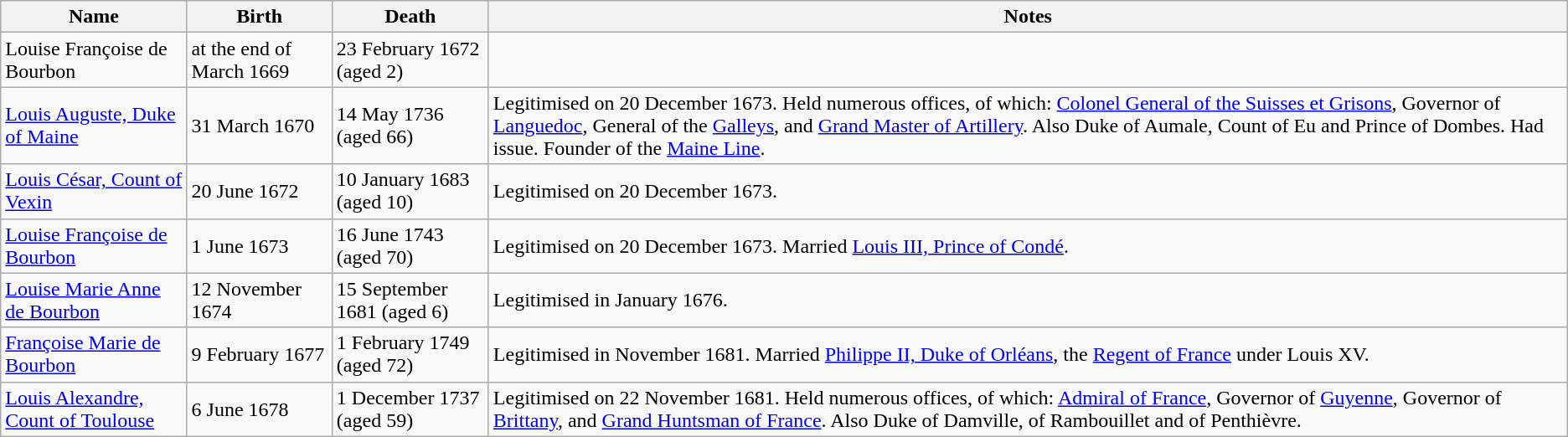<table class="wikitable">
<tr>
<th>Name</th>
<th>Birth</th>
<th>Death</th>
<th>Notes</th>
</tr>
<tr>
<td>Louise Françoise de Bourbon</td>
<td>at the end of March 1669</td>
<td>23 February 1672 (aged 2)</td>
<td></td>
</tr>
<tr>
<td><a href='#'>Louis Auguste, Duke of Maine</a></td>
<td>31 March 1670</td>
<td>14 May 1736 (aged 66)</td>
<td>Legitimised on 20 December 1673. Held numerous offices, of which: <a href='#'>Colonel General of the Suisses et Grisons</a>, Governor of <a href='#'>Languedoc</a>, General of the <a href='#'>Galleys</a>, and <a href='#'>Grand Master of Artillery</a>. Also Duke of Aumale, Count of Eu and Prince of Dombes. Had issue. Founder of the <a href='#'>Maine Line</a>.</td>
</tr>
<tr>
<td><a href='#'>Louis César, Count of Vexin</a></td>
<td>20 June 1672</td>
<td>10 January 1683 (aged 10)</td>
<td>Legitimised on 20 December 1673.</td>
</tr>
<tr>
<td><a href='#'>Louise Françoise de Bourbon</a></td>
<td>1 June 1673</td>
<td>16 June 1743 (aged 70)</td>
<td>Legitimised on 20 December 1673. Married <a href='#'>Louis III, Prince of Condé</a>.</td>
</tr>
<tr>
<td><a href='#'>Louise Marie Anne de Bourbon</a></td>
<td>12 November 1674</td>
<td>15 September 1681 (aged 6)</td>
<td>Legitimised in January 1676.</td>
</tr>
<tr>
<td><a href='#'>Françoise Marie de Bourbon</a></td>
<td>9 February 1677</td>
<td>1 February 1749 (aged 72)</td>
<td>Legitimised in November 1681. Married <a href='#'>Philippe II, Duke of Orléans</a>, the <a href='#'>Regent of France</a> under Louis XV.</td>
</tr>
<tr>
<td><a href='#'>Louis Alexandre, Count of Toulouse</a></td>
<td>6 June 1678</td>
<td>1 December 1737 (aged 59)</td>
<td>Legitimised on 22 November 1681. Held numerous offices, of which: <a href='#'>Admiral of France</a>, Governor of <a href='#'>Guyenne</a>, Governor of <a href='#'>Brittany</a>, and <a href='#'>Grand Huntsman of France</a>. Also Duke of Damville, of Rambouillet and of Penthièvre.</td>
</tr>
</table>
